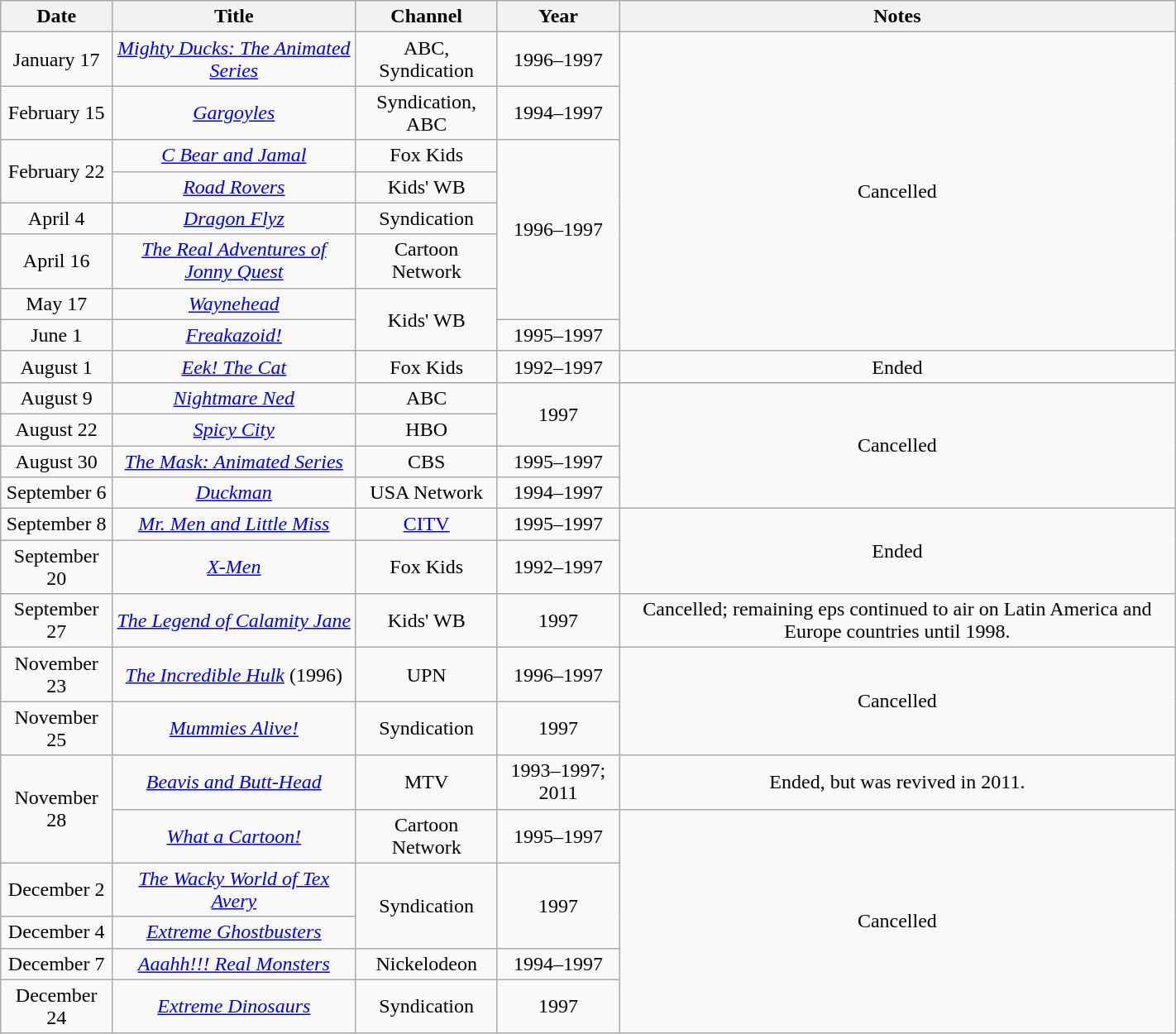<table class="wikitable sortable" style="text-align: center" width="75%">
<tr>
<th scope="col">Date</th>
<th scope="col">Title</th>
<th scope="col">Channel</th>
<th scope="col">Year</th>
<th scope="col">Notes</th>
</tr>
<tr>
<td>January 17</td>
<td><em><a href='#'>Mighty Ducks: The Animated Series</a></em></td>
<td>ABC, Syndication</td>
<td>1996–1997</td>
<td rowspan=8>Cancelled</td>
</tr>
<tr>
<td>February 15</td>
<td><em><a href='#'>Gargoyles</a></em></td>
<td>Syndication, ABC</td>
<td>1994–1997</td>
</tr>
<tr>
<td rowspan=2>February 22</td>
<td><em><a href='#'>C Bear and Jamal</a></em></td>
<td>Fox Kids</td>
<td rowspan=5>1996–1997</td>
</tr>
<tr>
<td><em><a href='#'>Road Rovers</a></em></td>
<td>Kids' WB</td>
</tr>
<tr>
<td>April 4</td>
<td><em><a href='#'>Dragon Flyz</a></em></td>
<td>Syndication</td>
</tr>
<tr>
<td>April 16</td>
<td><em><a href='#'>The Real Adventures of Jonny Quest</a></em></td>
<td>Cartoon Network</td>
</tr>
<tr>
<td>May 17</td>
<td><em><a href='#'>Waynehead</a></em></td>
<td rowspan=2>Kids' WB</td>
</tr>
<tr>
<td>June 1</td>
<td><em><a href='#'>Freakazoid!</a></em></td>
<td>1995–1997</td>
</tr>
<tr>
<td>August 1</td>
<td><em><a href='#'>Eek! The Cat</a></em></td>
<td>Fox Kids</td>
<td>1992–1997</td>
<td>Ended</td>
</tr>
<tr>
<td>August 9</td>
<td><em><a href='#'>Nightmare Ned</a></em></td>
<td>ABC</td>
<td rowspan=2>1997</td>
<td rowspan=4>Cancelled</td>
</tr>
<tr>
<td>August 22</td>
<td><em><a href='#'>Spicy City</a></em></td>
<td>HBO</td>
</tr>
<tr>
<td>August 30</td>
<td><em><a href='#'>The Mask: Animated Series</a></em></td>
<td>CBS</td>
<td>1995–1997</td>
</tr>
<tr>
<td>September 6</td>
<td><em><a href='#'>Duckman</a></em></td>
<td>USA Network</td>
<td>1994–1997</td>
</tr>
<tr>
<td>September 8</td>
<td><em><a href='#'>Mr. Men and Little Miss</a></em></td>
<td><a href='#'>CITV</a></td>
<td>1995–1997</td>
<td rowspan=2>Ended</td>
</tr>
<tr>
<td>September 20</td>
<td><em><a href='#'>X-Men</a></em></td>
<td>Fox Kids</td>
<td>1992–1997</td>
</tr>
<tr>
<td>September 27</td>
<td><em><a href='#'>The Legend of Calamity Jane</a></em></td>
<td>Kids' WB</td>
<td>1997</td>
<td>Cancelled; remaining eps continued to air on Latin America and Europe countries until 1998.</td>
</tr>
<tr>
<td>November 23</td>
<td><em><a href='#'>The Incredible Hulk</a></em> (1996)</td>
<td>UPN</td>
<td>1996–1997</td>
<td rowspan=2>Cancelled</td>
</tr>
<tr>
<td>November 25</td>
<td><em><a href='#'>Mummies Alive!</a></em></td>
<td>Syndication</td>
<td>1997</td>
</tr>
<tr>
<td rowspan=2>November 28</td>
<td><em><a href='#'>Beavis and Butt-Head</a></em></td>
<td>MTV</td>
<td>1993–1997; 2011</td>
<td>Ended, but was revived in 2011.</td>
</tr>
<tr>
<td><em><a href='#'>What a Cartoon!</a></em></td>
<td>Cartoon Network</td>
<td>1995–1997</td>
<td rowspan=5>Cancelled</td>
</tr>
<tr>
<td>December 2</td>
<td><em><a href='#'>The Wacky World of Tex Avery</a></em></td>
<td rowspan=2>Syndication</td>
<td rowspan=2>1997</td>
</tr>
<tr>
<td>December 4</td>
<td><em><a href='#'>Extreme Ghostbusters</a></em></td>
</tr>
<tr>
<td>December 7</td>
<td><em><a href='#'>Aaahh!!! Real Monsters</a></em></td>
<td>Nickelodeon</td>
<td>1994–1997</td>
</tr>
<tr>
<td>December 24</td>
<td><em><a href='#'>Extreme Dinosaurs</a></em></td>
<td>Syndication</td>
<td>1997</td>
</tr>
</table>
